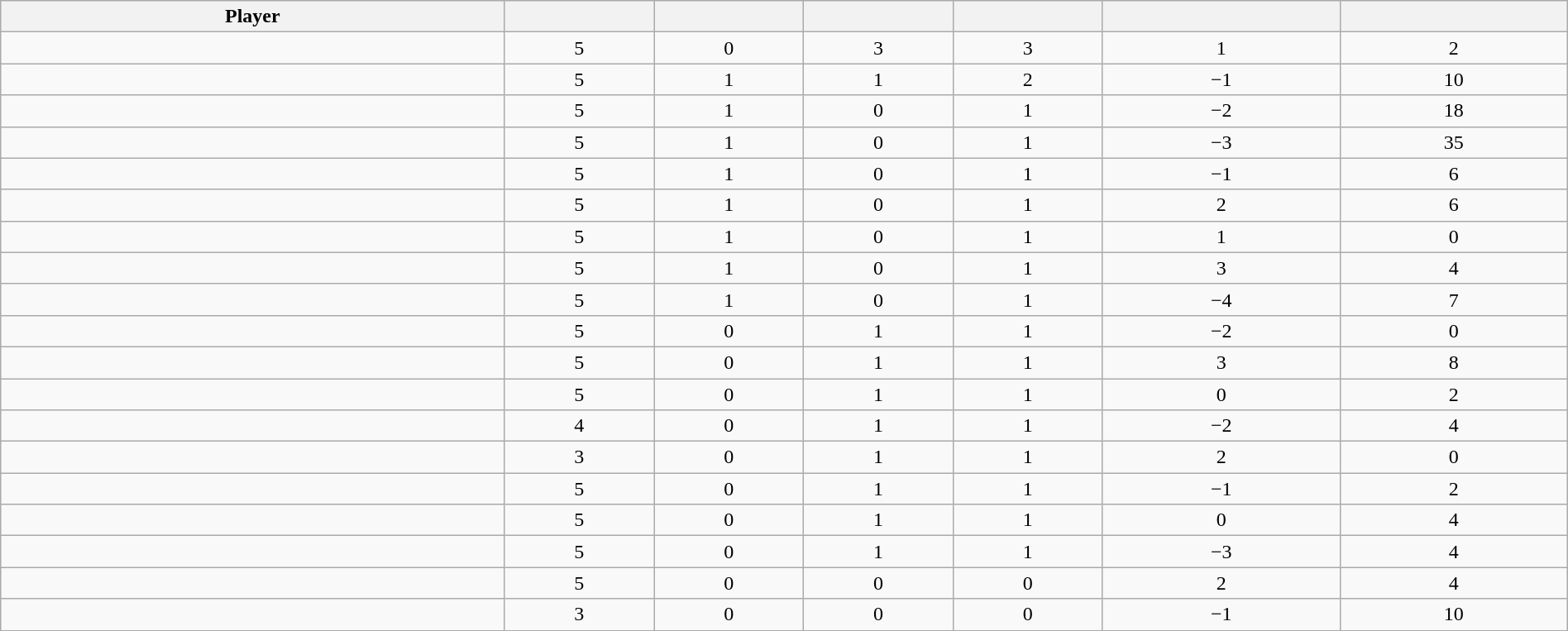<table class="wikitable sortable" style="width:100%;">
<tr align=center>
<th>Player</th>
<th></th>
<th></th>
<th></th>
<th></th>
<th data-sort-type="number"></th>
<th></th>
</tr>
<tr align=center>
<td></td>
<td>5</td>
<td>0</td>
<td>3</td>
<td>3</td>
<td>1</td>
<td>2</td>
</tr>
<tr align=center>
<td></td>
<td>5</td>
<td>1</td>
<td>1</td>
<td>2</td>
<td>−1</td>
<td>10</td>
</tr>
<tr align=center>
<td></td>
<td>5</td>
<td>1</td>
<td>0</td>
<td>1</td>
<td>−2</td>
<td>18</td>
</tr>
<tr align=center>
<td></td>
<td>5</td>
<td>1</td>
<td>0</td>
<td>1</td>
<td>−3</td>
<td>35</td>
</tr>
<tr align=center>
<td></td>
<td>5</td>
<td>1</td>
<td>0</td>
<td>1</td>
<td>−1</td>
<td>6</td>
</tr>
<tr align=center>
<td></td>
<td>5</td>
<td>1</td>
<td>0</td>
<td>1</td>
<td>2</td>
<td>6</td>
</tr>
<tr align=center>
<td></td>
<td>5</td>
<td>1</td>
<td>0</td>
<td>1</td>
<td>1</td>
<td>0</td>
</tr>
<tr align=center>
<td></td>
<td>5</td>
<td>1</td>
<td>0</td>
<td>1</td>
<td>3</td>
<td>4</td>
</tr>
<tr align=center>
<td></td>
<td>5</td>
<td>1</td>
<td>0</td>
<td>1</td>
<td>−4</td>
<td>7</td>
</tr>
<tr align=center>
<td></td>
<td>5</td>
<td>0</td>
<td>1</td>
<td>1</td>
<td>−2</td>
<td>0</td>
</tr>
<tr align=center>
<td></td>
<td>5</td>
<td>0</td>
<td>1</td>
<td>1</td>
<td>3</td>
<td>8</td>
</tr>
<tr align=center>
<td></td>
<td>5</td>
<td>0</td>
<td>1</td>
<td>1</td>
<td>0</td>
<td>2</td>
</tr>
<tr align=center>
<td></td>
<td>4</td>
<td>0</td>
<td>1</td>
<td>1</td>
<td>−2</td>
<td>4</td>
</tr>
<tr align=center>
<td></td>
<td>3</td>
<td>0</td>
<td>1</td>
<td>1</td>
<td>2</td>
<td>0</td>
</tr>
<tr align=center>
<td></td>
<td>5</td>
<td>0</td>
<td>1</td>
<td>1</td>
<td>−1</td>
<td>2</td>
</tr>
<tr align=center>
<td></td>
<td>5</td>
<td>0</td>
<td>1</td>
<td>1</td>
<td>0</td>
<td>4</td>
</tr>
<tr align=center>
<td></td>
<td>5</td>
<td>0</td>
<td>1</td>
<td>1</td>
<td>−3</td>
<td>4</td>
</tr>
<tr align=center>
<td></td>
<td>5</td>
<td>0</td>
<td>0</td>
<td>0</td>
<td>2</td>
<td>4</td>
</tr>
<tr align=center>
<td></td>
<td>3</td>
<td>0</td>
<td>0</td>
<td>0</td>
<td>−1</td>
<td>10</td>
</tr>
</table>
